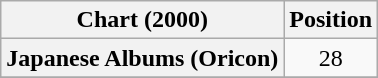<table class="wikitable plainrowheaders">
<tr>
<th>Chart (2000)</th>
<th>Position</th>
</tr>
<tr>
<th scope="row">Japanese Albums (Oricon)</th>
<td style="text-align:center;">28</td>
</tr>
<tr>
</tr>
</table>
